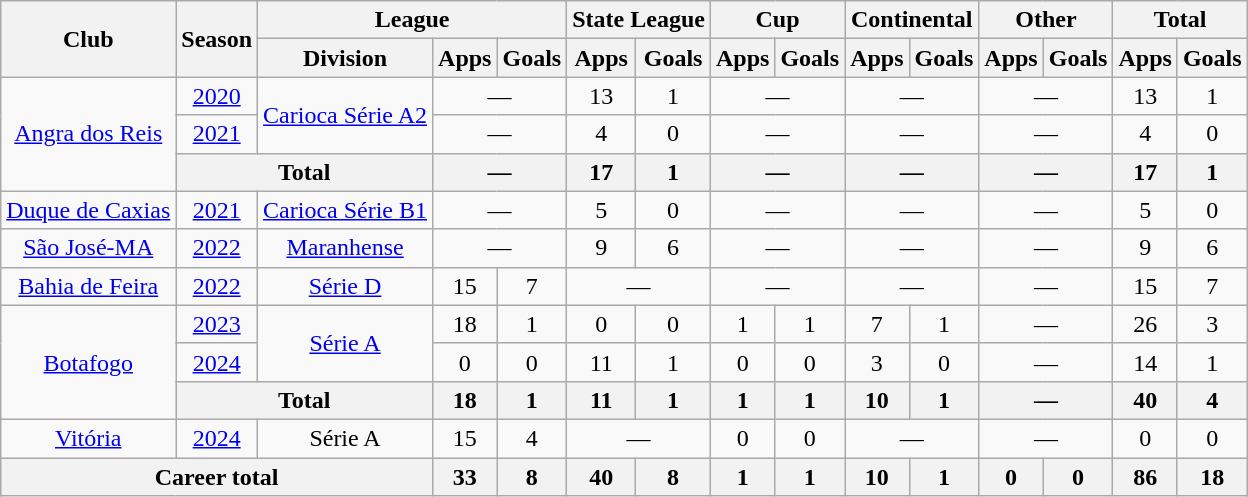<table class="wikitable" style="text-align: center">
<tr>
<th rowspan="2">Club</th>
<th rowspan="2">Season</th>
<th colspan="3">League</th>
<th colspan="2">State League</th>
<th colspan="2">Cup</th>
<th colspan="2">Continental</th>
<th colspan="2">Other</th>
<th colspan="2">Total</th>
</tr>
<tr>
<th>Division</th>
<th>Apps</th>
<th>Goals</th>
<th>Apps</th>
<th>Goals</th>
<th>Apps</th>
<th>Goals</th>
<th>Apps</th>
<th>Goals</th>
<th>Apps</th>
<th>Goals</th>
<th>Apps</th>
<th>Goals</th>
</tr>
<tr>
<td rowspan="3"><a href='#'>Angra dos Reis</a></td>
<td><a href='#'>2020</a></td>
<td rowspan="2"><a href='#'>Carioca Série A2</a></td>
<td colspan="2">—</td>
<td>13</td>
<td>1</td>
<td colspan="2">—</td>
<td colspan="2">—</td>
<td colspan="2">—</td>
<td>13</td>
<td>1</td>
</tr>
<tr>
<td><a href='#'>2021</a></td>
<td colspan="2">—</td>
<td>4</td>
<td>0</td>
<td colspan="2">—</td>
<td colspan="2">—</td>
<td colspan="2">—</td>
<td>4</td>
<td>0</td>
</tr>
<tr>
<th colspan="2">Total</th>
<th colspan="2">—</th>
<th>17</th>
<th>1</th>
<th colspan="2">—</th>
<th colspan="2">—</th>
<th colspan="2">—</th>
<th>17</th>
<th>1</th>
</tr>
<tr>
<td><a href='#'>Duque de Caxias</a></td>
<td><a href='#'>2021</a></td>
<td><a href='#'>Carioca Série B1</a></td>
<td colspan="2">—</td>
<td>5</td>
<td>0</td>
<td colspan="2">—</td>
<td colspan="2">—</td>
<td colspan="2">—</td>
<td>5</td>
<td>0</td>
</tr>
<tr>
<td><a href='#'>São José-MA</a></td>
<td><a href='#'>2022</a></td>
<td><a href='#'>Maranhense</a></td>
<td colspan="2">—</td>
<td>9</td>
<td>6</td>
<td colspan="2">—</td>
<td colspan="2">—</td>
<td colspan="2">—</td>
<td>9</td>
<td>6</td>
</tr>
<tr>
<td><a href='#'>Bahia de Feira</a></td>
<td><a href='#'>2022</a></td>
<td><a href='#'>Série D</a></td>
<td>15</td>
<td>7</td>
<td colspan="2">—</td>
<td colspan="2">—</td>
<td colspan="2">—</td>
<td colspan="2">—</td>
<td>15</td>
<td>7</td>
</tr>
<tr>
<td rowspan="3"><a href='#'>Botafogo</a></td>
<td><a href='#'>2023</a></td>
<td rowspan="2"><a href='#'>Série A</a></td>
<td>18</td>
<td>1</td>
<td>0</td>
<td>0</td>
<td>1</td>
<td>1</td>
<td>7</td>
<td>1</td>
<td colspan="2">—</td>
<td>26</td>
<td>3</td>
</tr>
<tr>
<td><a href='#'>2024</a></td>
<td>0</td>
<td>0</td>
<td>11</td>
<td>1</td>
<td>0</td>
<td>0</td>
<td>3</td>
<td>0</td>
<td colspan="2">—</td>
<td>14</td>
<td>1</td>
</tr>
<tr>
<th colspan="2">Total</th>
<th>18</th>
<th>1</th>
<th>11</th>
<th>1</th>
<th>1</th>
<th>1</th>
<th>10</th>
<th>1</th>
<th colspan="2">—</th>
<th>40</th>
<th>4</th>
</tr>
<tr>
<td><a href='#'>Vitória</a></td>
<td><a href='#'>2024</a></td>
<td>Série A</td>
<td>15</td>
<td>4</td>
<td colspan="2">—</td>
<td>0</td>
<td>0</td>
<td colspan="2">—</td>
<td colspan="2">—</td>
<td>0</td>
<td>0</td>
</tr>
<tr>
<th colspan="3"><strong>Career total</strong></th>
<th>33</th>
<th>8</th>
<th>40</th>
<th>8</th>
<th>1</th>
<th>1</th>
<th>10</th>
<th>1</th>
<th>0</th>
<th>0</th>
<th>86</th>
<th>18</th>
</tr>
</table>
